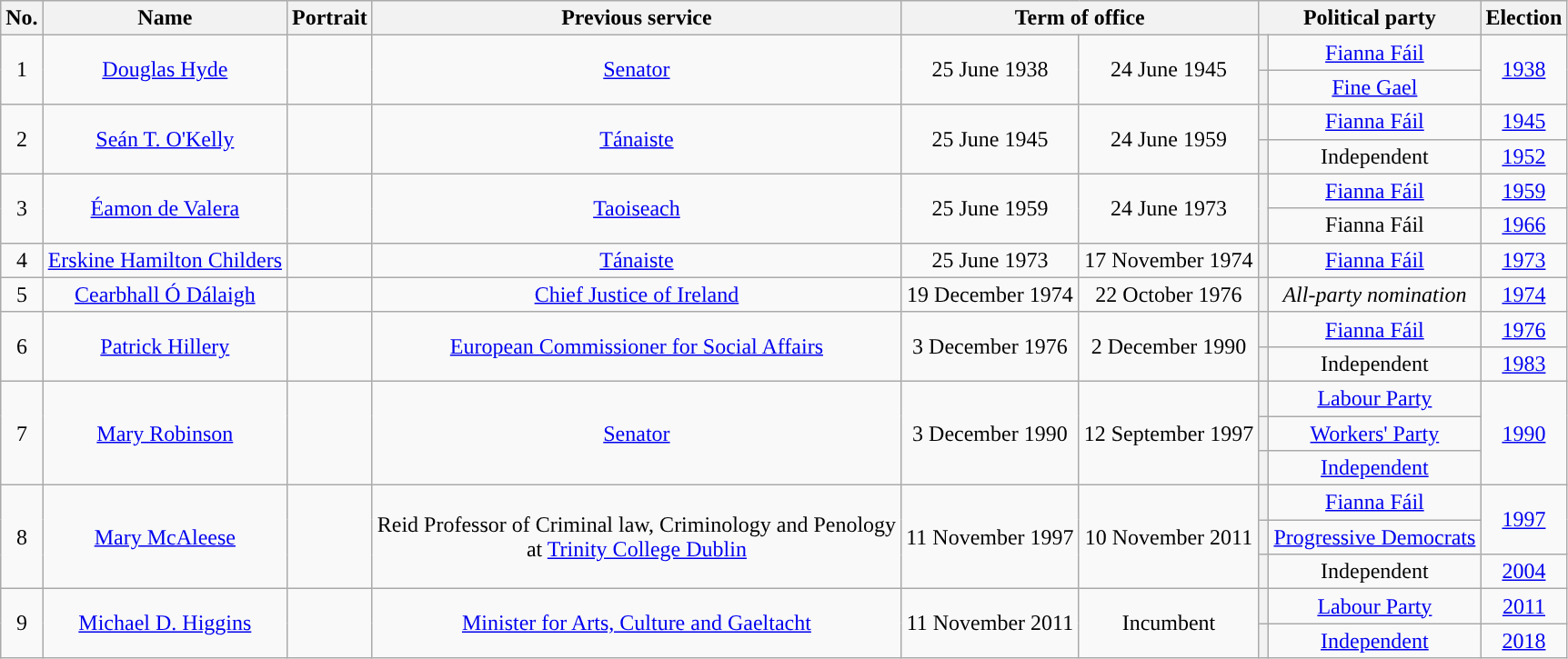<table class="wikitable" style="text-align:center">
<tr>
<th>No.</th>
<th>Name<br></th>
<th>Portrait</th>
<th>Previous service</th>
<th colspan=2>Term of office</th>
<th colspan=2>Political party</th>
<th>Election</th>
</tr>
<tr>
<td rowspan=2>1</td>
<td rowspan=2><a href='#'>Douglas Hyde</a><br></td>
<td rowspan=2></td>
<td rowspan=2><a href='#'>Senator</a> <br> </td>
<td rowspan=2>25 June 1938</td>
<td rowspan=2>24 June 1945</td>
<th style="background-color: "></th>
<td><a href='#'>Fianna Fáil</a></td>
<td rowspan=2><a href='#'>1938</a></td>
</tr>
<tr>
<th style="background-color: "></th>
<td><a href='#'>Fine Gael</a></td>
</tr>
<tr>
<td rowspan=2>2</td>
<td rowspan=2><a href='#'>Seán T. O'Kelly</a><br></td>
<td rowspan=2></td>
<td rowspan=2><a href='#'>Tánaiste</a> <br> </td>
<td rowspan=2>25 June 1945</td>
<td rowspan=2>24 June 1959</td>
<th style="background-color: "></th>
<td><a href='#'>Fianna Fáil</a></td>
<td><a href='#'>1945</a></td>
</tr>
<tr>
<th style="background-color: "></th>
<td>Independent</td>
<td><a href='#'>1952</a></td>
</tr>
<tr>
<td rowspan=2>3</td>
<td rowspan=2><a href='#'>Éamon de Valera</a><br></td>
<td rowspan=2></td>
<td rowspan=2><a href='#'>Taoiseach</a> <br> </td>
<td rowspan=2>25 June 1959</td>
<td rowspan=2>24 June 1973</td>
<th rowspan=2 style="background-color: "></th>
<td><a href='#'>Fianna Fáil</a></td>
<td><a href='#'>1959</a></td>
</tr>
<tr>
<td>Fianna Fáil</td>
<td><a href='#'>1966</a></td>
</tr>
<tr>
<td>4</td>
<td><a href='#'>Erskine Hamilton Childers</a><br></td>
<td></td>
<td><a href='#'>Tánaiste</a> <br> </td>
<td>25 June 1973</td>
<td>17 November 1974</td>
<th style="background-color: "></th>
<td><a href='#'>Fianna Fáil</a></td>
<td><a href='#'>1973</a></td>
</tr>
<tr>
<td>5</td>
<td><a href='#'>Cearbhall Ó Dálaigh</a><br></td>
<td></td>
<td><a href='#'>Chief Justice of Ireland</a> <br> </td>
<td>19 December 1974</td>
<td>22 October 1976</td>
<th style="background-color: "></th>
<td><em>All-party nomination</em></td>
<td><a href='#'>1974</a></td>
</tr>
<tr>
<td rowspan=2>6</td>
<td rowspan=2><a href='#'>Patrick Hillery</a><br></td>
<td rowspan=2></td>
<td rowspan=2><a href='#'>European Commissioner for Social Affairs</a> <br> </td>
<td rowspan=2>3 December 1976</td>
<td rowspan=2>2 December 1990</td>
<th style="background-color: "></th>
<td><a href='#'>Fianna Fáil</a></td>
<td><a href='#'>1976</a></td>
</tr>
<tr>
<th style="background-color: "></th>
<td>Independent</td>
<td><a href='#'>1983</a></td>
</tr>
<tr>
<td rowspan=3>7</td>
<td rowspan=3><a href='#'>Mary Robinson</a><br></td>
<td rowspan=3></td>
<td rowspan=3><a href='#'>Senator</a> <br> </td>
<td rowspan=3>3 December 1990</td>
<td rowspan=3>12 September 1997</td>
<th style="background-color: "></th>
<td><a href='#'>Labour Party</a></td>
<td rowspan=3><a href='#'>1990</a></td>
</tr>
<tr>
<th style="background-color: "></th>
<td><a href='#'>Workers' Party</a></td>
</tr>
<tr>
<th style="background-color: "></th>
<td><a href='#'>Independent</a></td>
</tr>
<tr>
<td rowspan=3>8</td>
<td rowspan=3><a href='#'>Mary McAleese</a><br></td>
<td rowspan=3></td>
<td rowspan=3>Reid Professor of Criminal law, Criminology and Penology<br>at <a href='#'>Trinity College Dublin</a></td>
<td rowspan=3>11 November 1997</td>
<td rowspan=3>10 November 2011</td>
<th style="background-color: "></th>
<td><a href='#'>Fianna Fáil</a></td>
<td rowspan=2><a href='#'>1997</a></td>
</tr>
<tr>
<th style="background-color: "></th>
<td><a href='#'>Progressive Democrats</a></td>
</tr>
<tr>
<th style="background-color: "></th>
<td>Independent</td>
<td><a href='#'>2004</a></td>
</tr>
<tr>
<td rowspan=2>9</td>
<td rowspan=2><a href='#'>Michael D. Higgins</a><br></td>
<td rowspan=2></td>
<td rowspan=2><a href='#'>Minister for Arts, Culture and Gaeltacht</a> <br> </td>
<td rowspan=2>11 November 2011</td>
<td rowspan=2>Incumbent</td>
<th style="background-color: "></th>
<td><a href='#'>Labour Party</a></td>
<td><a href='#'>2011</a></td>
</tr>
<tr>
<th style="background-color: "></th>
<td><a href='#'>Independent</a></td>
<td><a href='#'>2018</a></td>
</tr>
</table>
